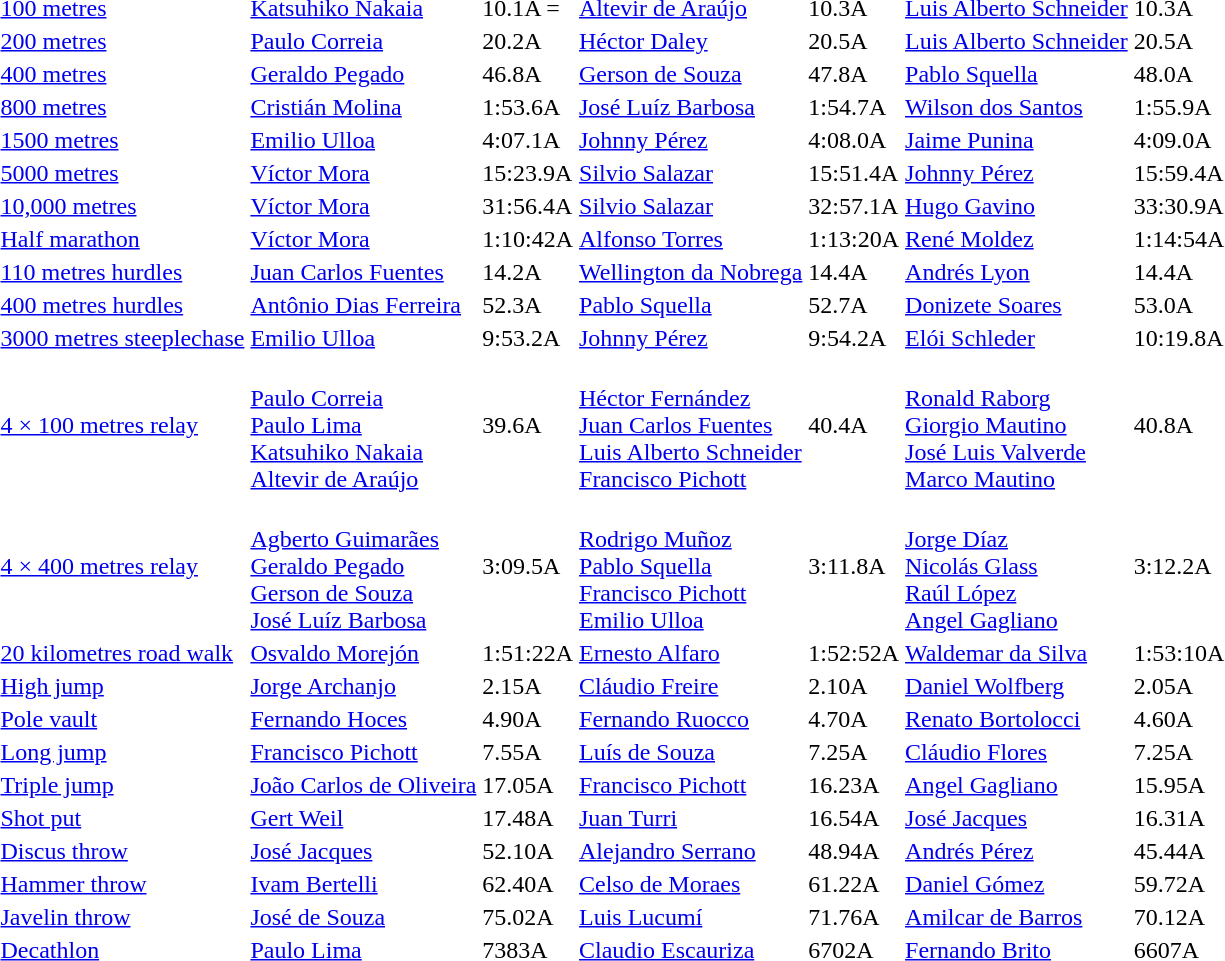<table>
<tr>
<td><a href='#'>100 metres</a></td>
<td><a href='#'>Katsuhiko Nakaia</a><br> </td>
<td>10.1A =</td>
<td><a href='#'>Altevir de Araújo</a><br> </td>
<td>10.3A</td>
<td><a href='#'>Luis Alberto Schneider</a><br> </td>
<td>10.3A</td>
</tr>
<tr>
<td><a href='#'>200 metres</a></td>
<td><a href='#'>Paulo Correia</a><br> </td>
<td>20.2A </td>
<td><a href='#'>Héctor Daley</a><br> </td>
<td>20.5A</td>
<td><a href='#'>Luis Alberto Schneider</a><br> </td>
<td>20.5A</td>
</tr>
<tr>
<td><a href='#'>400 metres</a></td>
<td><a href='#'>Geraldo Pegado</a><br> </td>
<td>46.8A</td>
<td><a href='#'>Gerson de Souza</a><br> </td>
<td>47.8A</td>
<td><a href='#'>Pablo Squella</a><br> </td>
<td>48.0A</td>
</tr>
<tr>
<td><a href='#'>800 metres</a></td>
<td><a href='#'>Cristián Molina</a><br> </td>
<td>1:53.6A</td>
<td><a href='#'>José Luíz Barbosa</a><br> </td>
<td>1:54.7A</td>
<td><a href='#'>Wilson dos Santos</a><br> </td>
<td>1:55.9A</td>
</tr>
<tr>
<td><a href='#'>1500 metres</a></td>
<td><a href='#'>Emilio Ulloa</a><br> </td>
<td>4:07.1A</td>
<td><a href='#'>Johnny Pérez</a><br> </td>
<td>4:08.0A</td>
<td><a href='#'>Jaime Punina</a><br> </td>
<td>4:09.0A</td>
</tr>
<tr>
<td><a href='#'>5000 metres</a></td>
<td><a href='#'>Víctor Mora</a><br> </td>
<td>15:23.9A</td>
<td><a href='#'>Silvio Salazar</a><br> </td>
<td>15:51.4A</td>
<td><a href='#'>Johnny Pérez</a><br> </td>
<td>15:59.4A</td>
</tr>
<tr>
<td><a href='#'>10,000 metres</a></td>
<td><a href='#'>Víctor Mora</a><br> </td>
<td>31:56.4A</td>
<td><a href='#'>Silvio Salazar</a><br> </td>
<td>32:57.1A</td>
<td><a href='#'>Hugo Gavino</a><br> </td>
<td>33:30.9A</td>
</tr>
<tr>
<td><a href='#'>Half marathon</a></td>
<td><a href='#'>Víctor Mora</a><br> </td>
<td>1:10:42A</td>
<td><a href='#'>Alfonso Torres</a><br> </td>
<td>1:13:20A</td>
<td><a href='#'>René Moldez</a><br> </td>
<td>1:14:54A</td>
</tr>
<tr>
<td><a href='#'>110 metres hurdles</a></td>
<td><a href='#'>Juan Carlos Fuentes</a><br> </td>
<td>14.2A</td>
<td><a href='#'>Wellington da Nobrega</a><br> </td>
<td>14.4A</td>
<td><a href='#'>Andrés Lyon</a><br> </td>
<td>14.4A</td>
</tr>
<tr>
<td><a href='#'>400 metres hurdles</a></td>
<td><a href='#'>Antônio Dias Ferreira</a><br> </td>
<td>52.3A</td>
<td><a href='#'>Pablo Squella</a><br> </td>
<td>52.7A</td>
<td><a href='#'>Donizete Soares</a><br> </td>
<td>53.0A</td>
</tr>
<tr>
<td><a href='#'>3000 metres steeplechase</a></td>
<td><a href='#'>Emilio Ulloa</a><br> </td>
<td>9:53.2A</td>
<td><a href='#'>Johnny Pérez</a><br> </td>
<td>9:54.2A</td>
<td><a href='#'>Elói Schleder</a><br> </td>
<td>10:19.8A</td>
</tr>
<tr>
<td><a href='#'>4 × 100 metres relay</a></td>
<td><br><a href='#'>Paulo Correia</a><br><a href='#'>Paulo Lima</a><br><a href='#'>Katsuhiko Nakaia</a><br><a href='#'>Altevir de Araújo</a></td>
<td>39.6A </td>
<td><br><a href='#'>Héctor Fernández</a><br><a href='#'>Juan Carlos Fuentes</a><br><a href='#'>Luis Alberto Schneider</a><br><a href='#'>Francisco Pichott</a></td>
<td>40.4A</td>
<td><br><a href='#'>Ronald Raborg</a><br><a href='#'>Giorgio Mautino</a><br><a href='#'>José Luis Valverde</a><br><a href='#'>Marco Mautino</a></td>
<td>40.8A</td>
</tr>
<tr>
<td><a href='#'>4 × 400 metres relay</a></td>
<td><br><a href='#'>Agberto Guimarães</a><br><a href='#'>Geraldo Pegado</a><br><a href='#'>Gerson de Souza</a><br><a href='#'>José Luíz Barbosa</a></td>
<td>3:09.5A</td>
<td><br><a href='#'>Rodrigo Muñoz</a><br><a href='#'>Pablo Squella</a><br><a href='#'>Francisco Pichott</a><br><a href='#'>Emilio Ulloa</a></td>
<td>3:11.8A</td>
<td><br><a href='#'>Jorge Díaz</a><br><a href='#'>Nicolás Glass</a><br><a href='#'>Raúl López</a><br><a href='#'>Angel Gagliano</a></td>
<td>3:12.2A</td>
</tr>
<tr>
<td><a href='#'>20 kilometres road walk</a></td>
<td><a href='#'>Osvaldo Morejón</a><br> </td>
<td>1:51:22A</td>
<td><a href='#'>Ernesto Alfaro</a><br> </td>
<td>1:52:52A</td>
<td><a href='#'>Waldemar da Silva</a><br> </td>
<td>1:53:10A</td>
</tr>
<tr>
<td><a href='#'>High jump</a></td>
<td><a href='#'>Jorge Archanjo</a><br> </td>
<td>2.15A </td>
<td><a href='#'>Cláudio Freire</a><br> </td>
<td>2.10A</td>
<td><a href='#'>Daniel Wolfberg</a><br> </td>
<td>2.05A</td>
</tr>
<tr>
<td><a href='#'>Pole vault</a></td>
<td><a href='#'>Fernando Hoces</a><br> </td>
<td>4.90A </td>
<td><a href='#'>Fernando Ruocco</a><br> </td>
<td>4.70A</td>
<td><a href='#'>Renato Bortolocci</a><br> </td>
<td>4.60A</td>
</tr>
<tr>
<td><a href='#'>Long jump</a></td>
<td><a href='#'>Francisco Pichott</a><br> </td>
<td>7.55A</td>
<td><a href='#'>Luís de Souza</a><br> </td>
<td>7.25A</td>
<td><a href='#'>Cláudio Flores</a><br> </td>
<td>7.25A</td>
</tr>
<tr>
<td><a href='#'>Triple jump</a></td>
<td><a href='#'>João Carlos de Oliveira</a><br> </td>
<td>17.05A </td>
<td><a href='#'>Francisco Pichott</a><br> </td>
<td>16.23A</td>
<td><a href='#'>Angel Gagliano</a><br> </td>
<td>15.95A</td>
</tr>
<tr>
<td><a href='#'>Shot put</a></td>
<td><a href='#'>Gert Weil</a><br> </td>
<td>17.48A</td>
<td><a href='#'>Juan Turri</a><br> </td>
<td>16.54A</td>
<td><a href='#'>José Jacques</a><br> </td>
<td>16.31A</td>
</tr>
<tr>
<td><a href='#'>Discus throw</a></td>
<td><a href='#'>José Jacques</a><br> </td>
<td>52.10A</td>
<td><a href='#'>Alejandro Serrano</a><br> </td>
<td>48.94A</td>
<td><a href='#'>Andrés Pérez</a><br> </td>
<td>45.44A</td>
</tr>
<tr>
<td><a href='#'>Hammer throw</a></td>
<td><a href='#'>Ivam Bertelli</a><br> </td>
<td>62.40A</td>
<td><a href='#'>Celso de Moraes</a><br> </td>
<td>61.22A</td>
<td><a href='#'>Daniel Gómez</a><br> </td>
<td>59.72A</td>
</tr>
<tr>
<td><a href='#'>Javelin throw</a></td>
<td><a href='#'>José de Souza</a><br> </td>
<td>75.02A </td>
<td><a href='#'>Luis Lucumí</a><br> </td>
<td>71.76A</td>
<td><a href='#'>Amilcar de Barros</a><br> </td>
<td>70.12A</td>
</tr>
<tr>
<td><a href='#'>Decathlon</a></td>
<td><a href='#'>Paulo Lima</a><br> </td>
<td>7383A</td>
<td><a href='#'>Claudio Escauriza</a><br> </td>
<td>6702A</td>
<td><a href='#'>Fernando Brito</a><br> </td>
<td>6607A</td>
</tr>
</table>
